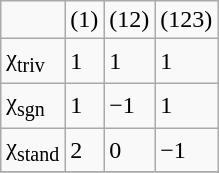<table class="wikitable">
<tr>
<td> </td>
<td>(1)</td>
<td>(12)</td>
<td>(123)</td>
</tr>
<tr>
<td>χ<sub>triv</sub></td>
<td>1</td>
<td>1</td>
<td>1</td>
</tr>
<tr>
<td>χ<sub>sgn</sub></td>
<td>1</td>
<td>−1</td>
<td>1</td>
</tr>
<tr>
<td>χ<sub>stand</sub></td>
<td>2</td>
<td>0</td>
<td>−1</td>
</tr>
<tr>
</tr>
</table>
